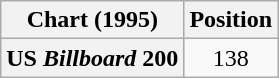<table class="wikitable plainrowheaders" style="text-align:center">
<tr>
<th scope="col">Chart (1995)</th>
<th scope="col">Position</th>
</tr>
<tr>
<th scope="row">US <em>Billboard</em> 200</th>
<td>138</td>
</tr>
</table>
